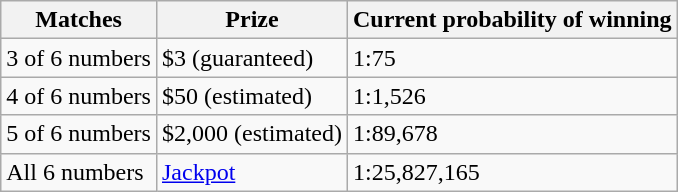<table class="wikitable">
<tr>
<th>Matches</th>
<th>Prize</th>
<th>Current probability of winning</th>
</tr>
<tr>
<td>3 of 6 numbers</td>
<td>$3 (guaranteed)</td>
<td>1:75</td>
</tr>
<tr>
<td>4 of 6 numbers</td>
<td>$50 (estimated)</td>
<td>1:1,526</td>
</tr>
<tr>
<td>5 of 6 numbers</td>
<td>$2,000 (estimated)</td>
<td>1:89,678</td>
</tr>
<tr>
<td>All 6 numbers</td>
<td><a href='#'>Jackpot</a></td>
<td>1:25,827,165</td>
</tr>
</table>
